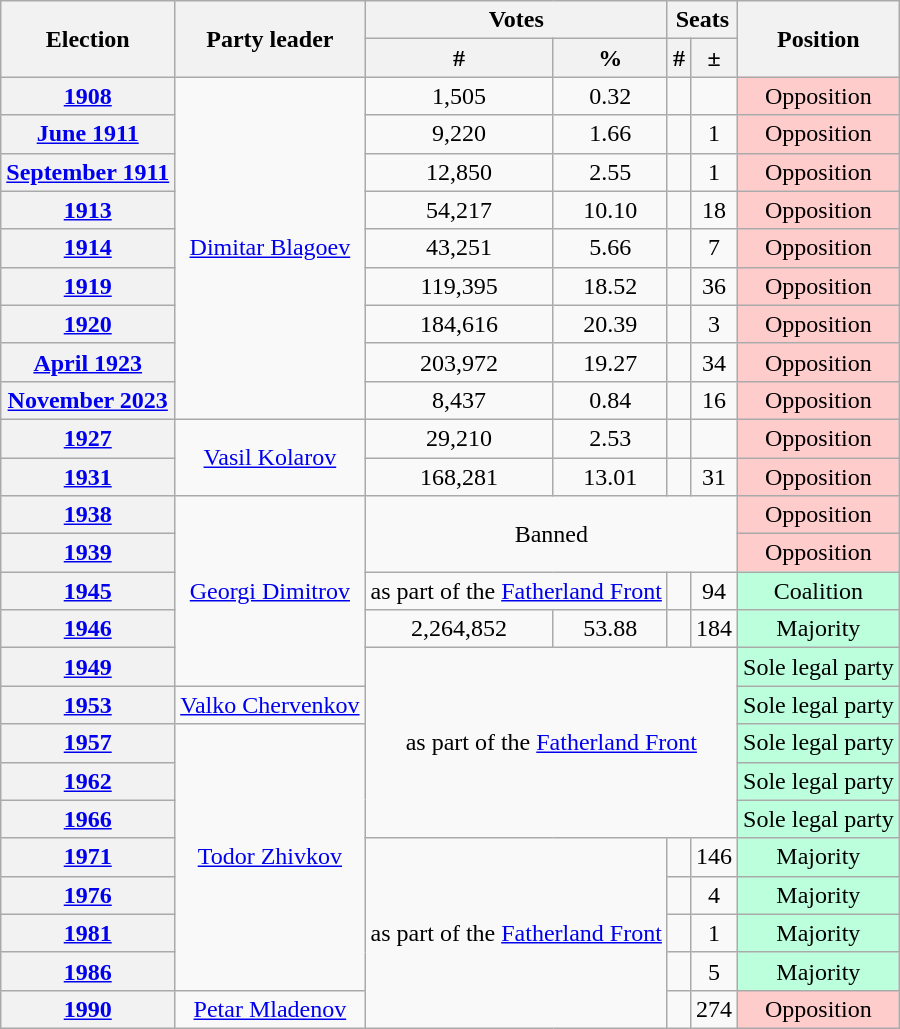<table class="wikitable" style=text-align:center>
<tr>
<th rowspan="2">Election</th>
<th rowspan="2">Party leader</th>
<th colspan="2">Votes</th>
<th colspan="2">Seats</th>
<th rowspan="2">Position</th>
</tr>
<tr>
<th>#</th>
<th>%</th>
<th>#</th>
<th>±</th>
</tr>
<tr>
<th><a href='#'>1908</a></th>
<td rowspan="9"><a href='#'>Dimitar Blagoev</a></td>
<td>1,505</td>
<td>0.32</td>
<td></td>
<td></td>
<td style="background:#fcc;" align=center>Opposition</td>
</tr>
<tr>
<th><a href='#'>June 1911</a></th>
<td>9,220</td>
<td>1.66</td>
<td></td>
<td> 1</td>
<td style="background:#fcc;" align=center>Opposition</td>
</tr>
<tr>
<th><a href='#'>September 1911</a></th>
<td>12,850</td>
<td>2.55</td>
<td></td>
<td> 1</td>
<td style="background:#fcc;" align=center>Opposition</td>
</tr>
<tr>
<th><a href='#'>1913</a></th>
<td>54,217</td>
<td>10.10</td>
<td></td>
<td> 18</td>
<td style="background:#fcc;" align=center>Opposition</td>
</tr>
<tr>
<th><a href='#'>1914</a></th>
<td>43,251</td>
<td>5.66</td>
<td></td>
<td> 7</td>
<td style="background:#fcc;" align=center>Opposition</td>
</tr>
<tr>
<th><a href='#'>1919</a></th>
<td>119,395</td>
<td>18.52</td>
<td></td>
<td> 36</td>
<td style="background:#fcc;" align=center>Opposition</td>
</tr>
<tr>
<th><a href='#'>1920</a></th>
<td>184,616</td>
<td>20.39</td>
<td></td>
<td> 3</td>
<td style="background:#fcc;" align=center>Opposition</td>
</tr>
<tr>
<th><a href='#'>April 1923</a></th>
<td>203,972</td>
<td>19.27</td>
<td></td>
<td> 34</td>
<td style="background:#fcc;" align=center>Opposition</td>
</tr>
<tr>
<th><a href='#'>November 2023</a></th>
<td>8,437</td>
<td>0.84</td>
<td></td>
<td> 16</td>
<td style="background:#fcc;" align=center>Opposition</td>
</tr>
<tr>
<th><a href='#'>1927</a></th>
<td rowspan="2"><a href='#'>Vasil Kolarov</a></td>
<td>29,210</td>
<td>2.53</td>
<td></td>
<td></td>
<td style="background:#fcc;" align=center>Opposition</td>
</tr>
<tr>
<th><a href='#'>1931</a></th>
<td>168,281</td>
<td>13.01</td>
<td></td>
<td> 31</td>
<td style="background:#fcc;" align=center>Opposition</td>
</tr>
<tr>
<th><a href='#'>1938</a></th>
<td rowspan="5"><a href='#'>Georgi Dimitrov</a></td>
<td colspan="4" rowspan="2">Banned</td>
<td style="background:#fcc;" align=center>Opposition</td>
</tr>
<tr>
<th><a href='#'>1939</a></th>
<td style="background:#fcc;" align=center>Opposition</td>
</tr>
<tr>
<th><a href='#'>1945</a></th>
<td colspan="2">as part of the <a href='#'>Fatherland Front</a></td>
<td></td>
<td> 94</td>
<td style="background:#bfd;" align=center>Coalition</td>
</tr>
<tr>
<th><a href='#'>1946</a></th>
<td>2,264,852</td>
<td>53.88</td>
<td></td>
<td> 184</td>
<td style="background:#bfd;" align=center>Majority</td>
</tr>
<tr>
<th><a href='#'>1949</a></th>
<td colspan="4" rowspan="5">as part of the <a href='#'>Fatherland Front</a></td>
<td style="background:#bfd;" align=center>Sole legal party</td>
</tr>
<tr>
<th><a href='#'>1953</a></th>
<td><a href='#'>Valko Chervenkov</a></td>
<td style="background:#bfd;" align=center>Sole legal party</td>
</tr>
<tr>
<th><a href='#'>1957</a></th>
<td rowspan="7"><a href='#'>Todor Zhivkov</a></td>
<td style="background:#bfd;" align=center>Sole legal party</td>
</tr>
<tr>
<th><a href='#'>1962</a></th>
<td style="background:#bfd;" align=center>Sole legal party</td>
</tr>
<tr>
<th><a href='#'>1966</a></th>
<td style="background:#bfd;" align=center>Sole legal party</td>
</tr>
<tr>
<th><a href='#'>1971</a></th>
<td colspan="2" rowspan="5">as part of the <a href='#'>Fatherland Front</a></td>
<td></td>
<td> 146</td>
<td style="background:#bfd;" align=center>Majority</td>
</tr>
<tr>
<th><a href='#'>1976</a></th>
<td></td>
<td> 4</td>
<td style="background:#bfd;" align=center>Majority</td>
</tr>
<tr>
<th><a href='#'>1981</a></th>
<td></td>
<td> 1</td>
<td style="background:#bfd;" align=center>Majority</td>
</tr>
<tr>
<th><a href='#'>1986</a></th>
<td></td>
<td> 5</td>
<td style="background:#bfd;" align=center>Majority</td>
</tr>
<tr>
<th><a href='#'>1990</a></th>
<td><a href='#'>Petar Mladenov</a></td>
<td></td>
<td> 274</td>
<td style="background:#fcc;" align=center>Opposition</td>
</tr>
</table>
